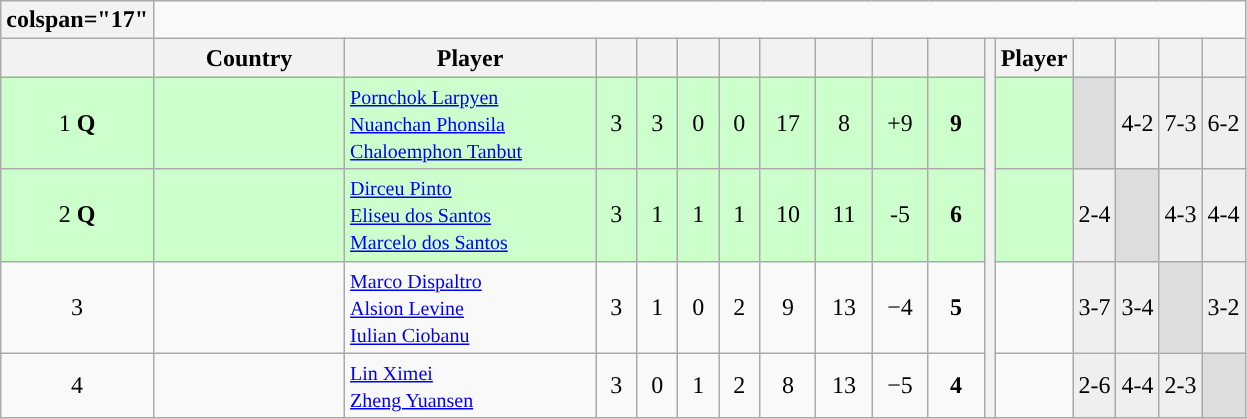<table class=wikitable style=text-align:center>
<tr>
<th>colspan="17" </th>
</tr>
<tr>
<th width=20 abbr=Position></th>
<th width=120>Country</th>
<th width=160>Player</th>
<th width=20 abbr=Played></th>
<th width=20 abbr=Won></th>
<th width=20 abbr=Drawn></th>
<th width=20 abbr=Lost></th>
<th width=30 abbr=Points for></th>
<th width=30 abbr=Points against></th>
<th width=30 abbr=Points difference></th>
<th width=30 abbr=Points></th>
<th rowspan="5" abbr=H2H></th>
<th>Player</th>
<th></th>
<th></th>
<th></th>
<th></th>
</tr>
<tr bgcolor=#CCFFCC>
<td>1 <strong>Q</strong></td>
<td align=left><strong></strong></td>
<td align="left"><small><a href='#'>Pornchok Larpyen</a><br><a href='#'>Nuanchan Phonsila</a><br><a href='#'>Chaloemphon Tanbut</a></small></td>
<td>3</td>
<td>3</td>
<td>0</td>
<td>0</td>
<td>17</td>
<td>8</td>
<td>+9</td>
<td><strong>9</strong></td>
<td></td>
<td bgcolor="#dddddd"> </td>
<td bgcolor="#efefef">4-2</td>
<td bgcolor="#efefef">7-3</td>
<td bgcolor="#efefef">6-2</td>
</tr>
<tr bgcolor=#CCFFCC>
<td>2 <strong>Q</strong> </td>
<td align=left><strong></strong></td>
<td align="left"><small><a href='#'>Dirceu Pinto</a><br><a href='#'>Eliseu dos Santos</a><br><a href='#'>Marcelo dos Santos</a></small></td>
<td>3</td>
<td>1</td>
<td>1</td>
<td>1</td>
<td>10</td>
<td>11</td>
<td>-5</td>
<td><strong>6</strong></td>
<td></td>
<td bgcolor="#efefef">2-4</td>
<td bgcolor="#dddddd"> </td>
<td bgcolor="#efefef">4-3</td>
<td bgcolor="#efefef">4-4</td>
</tr>
<tr>
<td>3 </td>
<td align=left><strong></strong></td>
<td align="left"><small><a href='#'>Marco Dispaltro</a><br><a href='#'>Alsion Levine</a><br><a href='#'>Iulian Ciobanu</a></small></td>
<td>3</td>
<td>1</td>
<td>0</td>
<td>2</td>
<td>9</td>
<td>13</td>
<td>−4</td>
<td><strong>5</strong></td>
<td></td>
<td bgcolor="#efefef">3-7</td>
<td bgcolor="#efefef">3-4</td>
<td bgcolor="#dddddd"> </td>
<td bgcolor="#efefef">3-2</td>
</tr>
<tr>
<td>4 </td>
<td align=left><strong></strong></td>
<td align="left"><small><a href='#'>Lin Ximei</a><br><a href='#'>Zheng Yuansen</a></small></td>
<td>3</td>
<td>0</td>
<td>1</td>
<td>2</td>
<td>8</td>
<td>13</td>
<td>−5</td>
<td><strong>4</strong></td>
<td></td>
<td bgcolor="#efefef">2-6</td>
<td bgcolor="#efefef">4-4</td>
<td bgcolor="#efefef">2-3</td>
<td bgcolor="#dddddd"> </td>
</tr>
</table>
